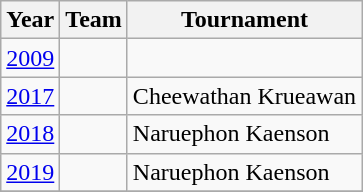<table class="wikitable">
<tr>
<th>Year</th>
<th>Team</th>
<th>Tournament</th>
</tr>
<tr>
<td><a href='#'>2009</a></td>
<td></td>
<td></td>
</tr>
<tr>
<td><a href='#'>2017</a></td>
<td></td>
<td> Cheewathan Krueawan</td>
</tr>
<tr>
<td><a href='#'>2018</a></td>
<td></td>
<td> Naruephon Kaenson</td>
</tr>
<tr>
<td><a href='#'>2019</a></td>
<td></td>
<td> Naruephon Kaenson</td>
</tr>
<tr>
</tr>
</table>
